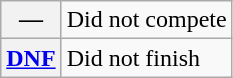<table class="wikitable">
<tr>
<th scope="row">—</th>
<td>Did not compete</td>
</tr>
<tr>
<th scope="row"><a href='#'>DNF</a></th>
<td>Did not finish</td>
</tr>
</table>
